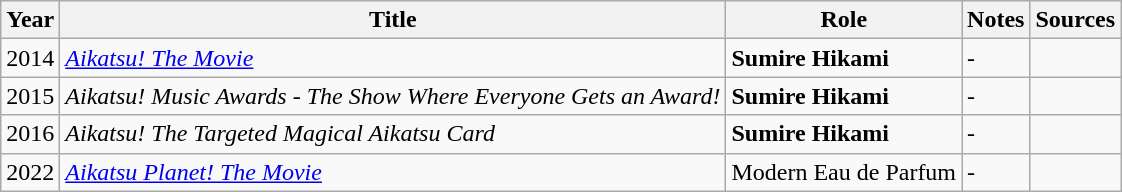<table class="wikitable sortable plainrowheaders">
<tr>
<th>Year</th>
<th>Title</th>
<th>Role</th>
<th class="unsortable">Notes</th>
<th class="unsortable">Sources<br></th>
</tr>
<tr>
<td>2014</td>
<td><em><a href='#'>Aikatsu! The Movie</a></em></td>
<td><strong>Sumire Hikami</strong></td>
<td>-</td>
<td></td>
</tr>
<tr>
<td>2015</td>
<td><em>Aikatsu! Music Awards - The Show Where Everyone Gets an Award!</em></td>
<td><strong>Sumire Hikami</strong></td>
<td>-</td>
<td></td>
</tr>
<tr>
<td>2016</td>
<td><em>Aikatsu! The Targeted Magical Aikatsu Card</em></td>
<td><strong>Sumire Hikami</strong></td>
<td>-</td>
<td></td>
</tr>
<tr>
<td>2022</td>
<td><em><a href='#'>Aikatsu Planet! The Movie</a></em></td>
<td>Modern Eau de Parfum</td>
<td>-</td>
<td></td>
</tr>
</table>
